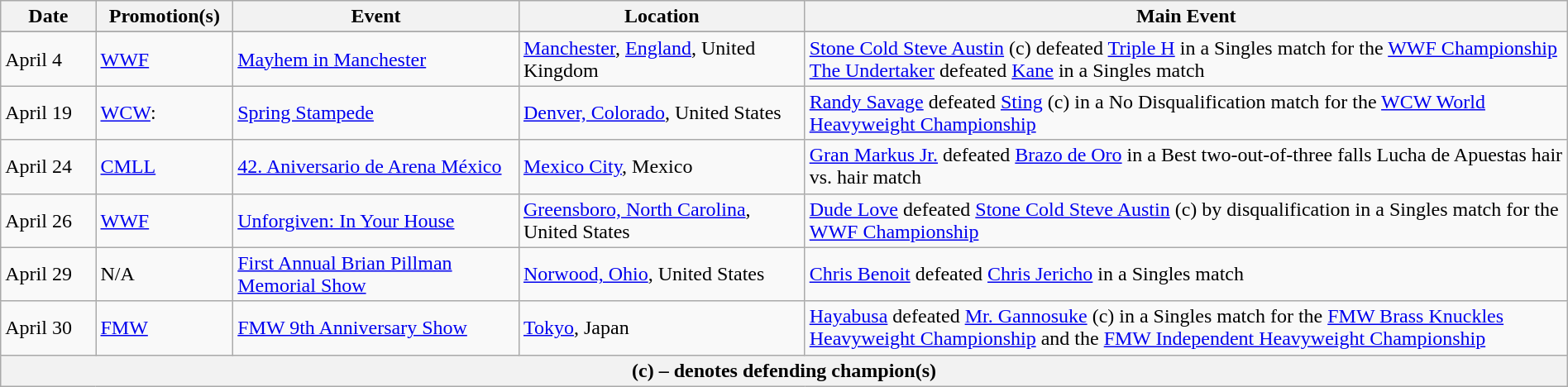<table class="wikitable" style="width:100%;">
<tr>
<th width="5%">Date</th>
<th width="5%">Promotion(s)</th>
<th style="width:15%;">Event</th>
<th style="width:15%;">Location</th>
<th style="width:40%;">Main Event</th>
</tr>
<tr style="width:20%;" |Notes>
</tr>
<tr>
<td>April 4</td>
<td><a href='#'>WWF</a></td>
<td><a href='#'>Mayhem in Manchester</a></td>
<td><a href='#'>Manchester</a>, <a href='#'>England</a>, United Kingdom</td>
<td><a href='#'>Stone Cold Steve Austin</a> (c) defeated <a href='#'>Triple H</a> in a Singles match for the <a href='#'>WWF Championship</a><br><a href='#'>The Undertaker</a> defeated <a href='#'>Kane</a> in a Singles match</td>
</tr>
<tr>
<td>April 19</td>
<td><a href='#'>WCW</a>:<br></td>
<td><a href='#'>Spring Stampede</a></td>
<td><a href='#'>Denver, Colorado</a>, United States</td>
<td><a href='#'>Randy Savage</a> defeated <a href='#'>Sting</a> (c) in a No Disqualification match for the <a href='#'>WCW World Heavyweight Championship</a></td>
</tr>
<tr>
<td>April 24</td>
<td><a href='#'>CMLL</a></td>
<td><a href='#'>42. Aniversario de Arena México</a></td>
<td><a href='#'>Mexico City</a>, Mexico</td>
<td><a href='#'>Gran Markus Jr.</a> defeated <a href='#'>Brazo de Oro</a> in a Best two-out-of-three falls Lucha de Apuestas hair vs. hair match</td>
</tr>
<tr>
<td>April 26</td>
<td><a href='#'>WWF</a></td>
<td><a href='#'>Unforgiven: In Your House</a></td>
<td><a href='#'>Greensboro, North Carolina</a>, United States</td>
<td><a href='#'>Dude Love</a> defeated <a href='#'>Stone Cold Steve Austin</a> (c) by disqualification in a Singles match for the <a href='#'>WWF Championship</a></td>
</tr>
<tr>
<td>April 29</td>
<td>N/A</td>
<td><a href='#'>First Annual Brian Pillman Memorial Show</a></td>
<td><a href='#'>Norwood, Ohio</a>, United States</td>
<td><a href='#'>Chris Benoit</a> defeated <a href='#'>Chris Jericho</a> in a Singles match</td>
</tr>
<tr>
<td>April 30</td>
<td><a href='#'>FMW</a></td>
<td><a href='#'>FMW 9th Anniversary Show</a></td>
<td><a href='#'>Tokyo</a>, Japan</td>
<td><a href='#'>Hayabusa</a> defeated <a href='#'>Mr. Gannosuke</a> (c) in a Singles match for the <a href='#'>FMW Brass Knuckles Heavyweight Championship</a> and the <a href='#'>FMW Independent Heavyweight Championship</a></td>
</tr>
<tr>
<th colspan="6">(c) – denotes defending champion(s)</th>
</tr>
</table>
